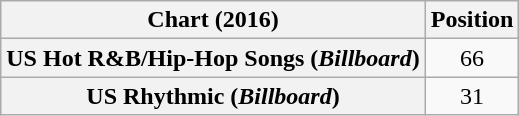<table class="wikitable plainrowheaders" style="text-align:center;">
<tr>
<th scope="col">Chart (2016)</th>
<th scope="col">Position</th>
</tr>
<tr>
<th scope="row">US Hot R&B/Hip-Hop Songs (<em>Billboard</em>)</th>
<td>66</td>
</tr>
<tr>
<th scope="row">US Rhythmic (<em>Billboard</em>)</th>
<td>31</td>
</tr>
</table>
